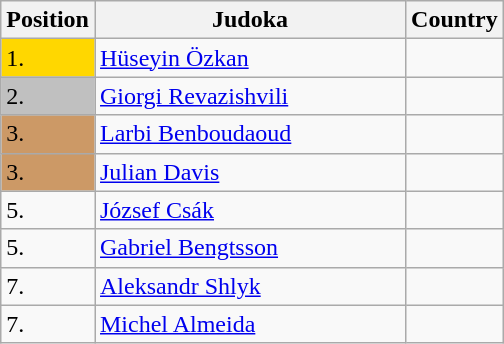<table class=wikitable>
<tr>
<th width=10>Position</th>
<th width=200>Judoka</th>
<th width=10>Country</th>
</tr>
<tr>
<td bgcolor=gold>1.</td>
<td><a href='#'>Hüseyin Özkan</a></td>
<td></td>
</tr>
<tr>
<td bgcolor="silver">2.</td>
<td><a href='#'>Giorgi Revazishvili</a></td>
<td></td>
</tr>
<tr>
<td bgcolor="CC9966">3.</td>
<td><a href='#'>Larbi Benboudaoud</a></td>
<td></td>
</tr>
<tr>
<td bgcolor=CC9966>3.</td>
<td><a href='#'>Julian Davis</a></td>
<td></td>
</tr>
<tr>
<td>5.</td>
<td><a href='#'>József Csák</a></td>
<td></td>
</tr>
<tr>
<td>5.</td>
<td><a href='#'>Gabriel Bengtsson</a></td>
<td></td>
</tr>
<tr>
<td>7.</td>
<td><a href='#'>Aleksandr Shlyk</a></td>
<td></td>
</tr>
<tr>
<td>7.</td>
<td><a href='#'>Michel Almeida</a></td>
<td></td>
</tr>
</table>
